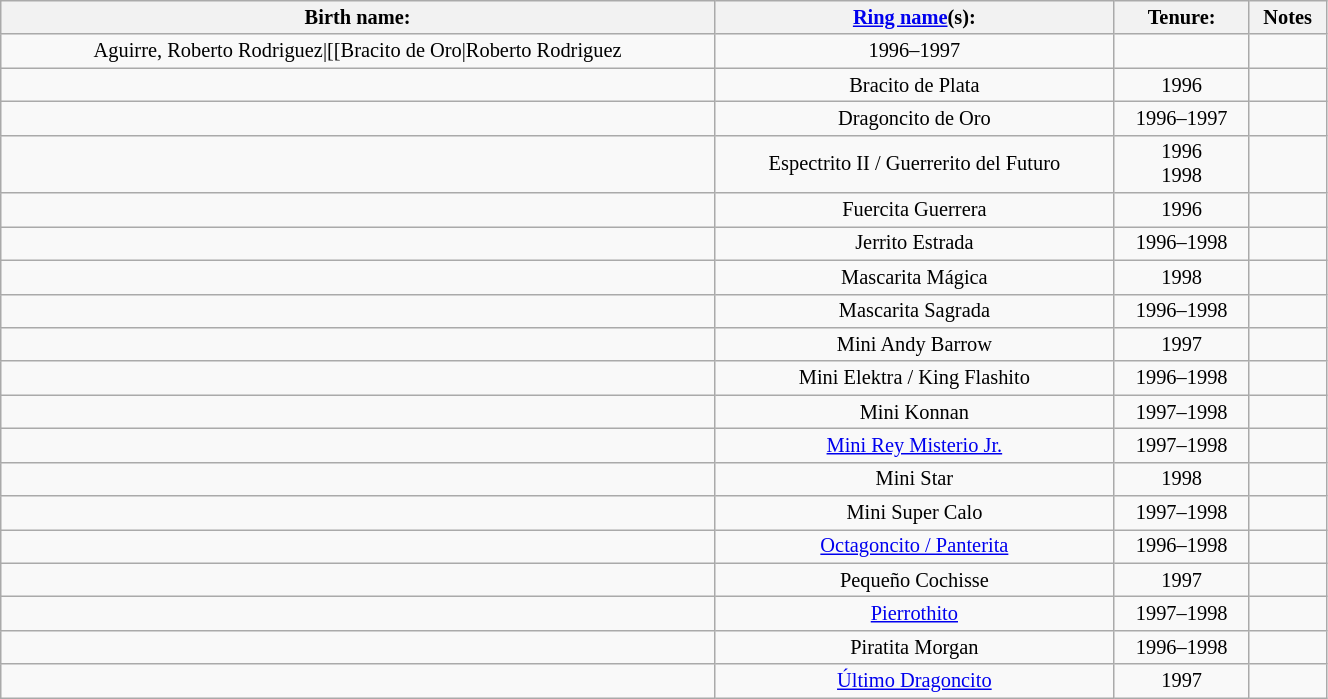<table class="sortable wikitable" style="font-size:85%; text-align:center; width:70%;">
<tr>
<th>Birth name:</th>
<th><a href='#'>Ring name</a>(s):</th>
<th>Tenure:</th>
<th>Notes</th>
</tr>
<tr>
<td {{sort>Aguirre, Roberto Rodriguez|[[Bracito de Oro|Roberto Rodriguez</td>
<td sort>1996–1997</td>
<td></td>
</tr>
<tr>
<td></td>
<td>Bracito de Plata</td>
<td sort>1996</td>
<td></td>
</tr>
<tr>
<td></td>
<td>Dragoncito de Oro</td>
<td sort>1996–1997</td>
<td></td>
</tr>
<tr>
<td></td>
<td>Espectrito II / Guerrerito del Futuro</td>
<td sort>1996<br>1998</td>
<td></td>
</tr>
<tr>
<td></td>
<td>Fuercita Guerrera</td>
<td sort>1996</td>
<td></td>
</tr>
<tr>
<td></td>
<td>Jerrito Estrada</td>
<td sort>1996–1998</td>
<td></td>
</tr>
<tr>
<td></td>
<td>Mascarita Mágica</td>
<td sort>1998</td>
<td></td>
</tr>
<tr>
<td></td>
<td>Mascarita Sagrada</td>
<td sort>1996–1998</td>
<td></td>
</tr>
<tr>
<td></td>
<td>Mini Andy Barrow</td>
<td sort>1997</td>
<td></td>
</tr>
<tr>
<td></td>
<td>Mini Elektra / King Flashito</td>
<td sort>1996–1998</td>
<td></td>
</tr>
<tr>
<td></td>
<td>Mini Konnan</td>
<td sort>1997–1998</td>
<td></td>
</tr>
<tr>
<td></td>
<td><a href='#'>Mini Rey Misterio Jr.</a></td>
<td sort>1997–1998</td>
<td></td>
</tr>
<tr>
<td></td>
<td>Mini Star</td>
<td sort>1998</td>
<td></td>
</tr>
<tr>
<td></td>
<td>Mini Super Calo</td>
<td sort>1997–1998</td>
<td></td>
</tr>
<tr>
<td></td>
<td><a href='#'>Octagoncito / Panterita</a></td>
<td sort>1996–1998</td>
<td></td>
</tr>
<tr>
<td></td>
<td>Pequeño Cochisse</td>
<td sort>1997</td>
<td></td>
</tr>
<tr>
<td></td>
<td><a href='#'>Pierrothito</a></td>
<td sort>1997–1998</td>
<td></td>
</tr>
<tr>
<td></td>
<td>Piratita Morgan</td>
<td sort>1996–1998</td>
<td></td>
</tr>
<tr>
<td></td>
<td><a href='#'>Último Dragoncito</a></td>
<td sort>1997</td>
<td></td>
</tr>
</table>
